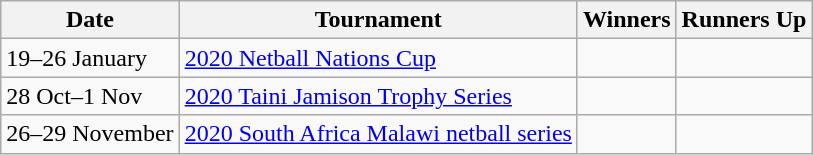<table class="wikitable collapsible">
<tr>
<th>Date</th>
<th>Tournament</th>
<th>Winners</th>
<th>Runners Up</th>
</tr>
<tr>
<td>19–26 January</td>
<td><a href='#'>2020 Netball Nations Cup</a></td>
<td></td>
<td></td>
</tr>
<tr>
<td>28 Oct–1 Nov</td>
<td><a href='#'>2020 Taini Jamison Trophy Series</a></td>
<td></td>
<td></td>
</tr>
<tr>
<td>26–29 November</td>
<td><a href='#'>2020 South Africa Malawi netball series</a></td>
<td></td>
<td></td>
</tr>
</table>
